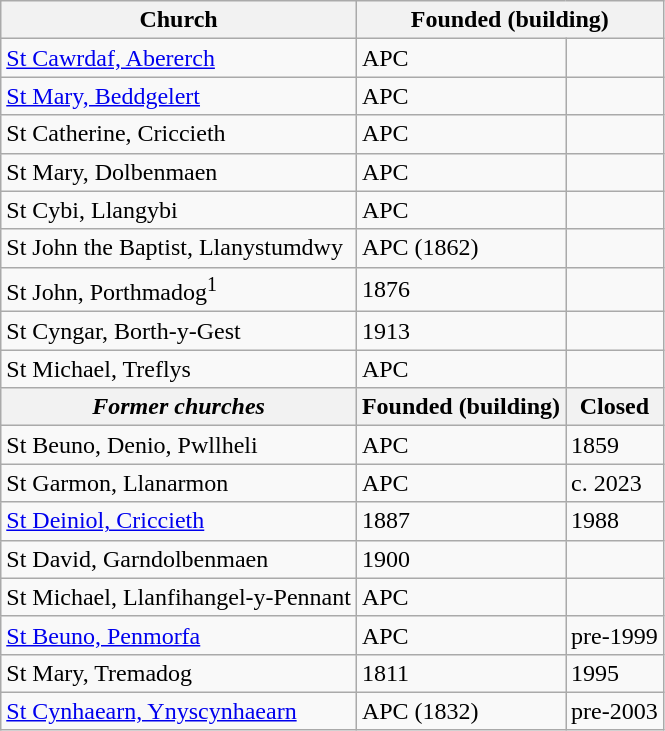<table class="wikitable">
<tr>
<th>Church</th>
<th colspan="2">Founded (building)</th>
</tr>
<tr>
<td><a href='#'>St Cawrdaf, Abererch</a></td>
<td>APC</td>
<td></td>
</tr>
<tr>
<td><a href='#'>St Mary, Beddgelert</a></td>
<td>APC</td>
<td></td>
</tr>
<tr>
<td>St Catherine, Criccieth</td>
<td>APC</td>
<td></td>
</tr>
<tr>
<td>St Mary, Dolbenmaen</td>
<td>APC</td>
<td></td>
</tr>
<tr>
<td>St Cybi, Llangybi</td>
<td>APC</td>
<td></td>
</tr>
<tr>
<td>St John the Baptist, Llanystumdwy</td>
<td>APC (1862)</td>
<td></td>
</tr>
<tr>
<td>St John, Porthmadog<sup>1</sup></td>
<td>1876</td>
<td></td>
</tr>
<tr>
<td>St Cyngar, Borth-y-Gest</td>
<td>1913</td>
<td></td>
</tr>
<tr>
<td>St Michael, Treflys</td>
<td>APC</td>
<td></td>
</tr>
<tr>
<th><em>Former churches</em></th>
<th>Founded (building)</th>
<th>Closed</th>
</tr>
<tr>
<td>St Beuno, Denio, Pwllheli</td>
<td>APC</td>
<td>1859</td>
</tr>
<tr>
<td>St Garmon, Llanarmon</td>
<td>APC</td>
<td>c. 2023</td>
</tr>
<tr>
<td><a href='#'>St Deiniol, Criccieth</a></td>
<td>1887</td>
<td>1988</td>
</tr>
<tr>
<td>St David, Garndolbenmaen</td>
<td>1900</td>
<td></td>
</tr>
<tr>
<td>St Michael, Llanfihangel-y-Pennant</td>
<td>APC</td>
<td></td>
</tr>
<tr>
<td><a href='#'>St Beuno, Penmorfa</a></td>
<td>APC</td>
<td>pre-1999</td>
</tr>
<tr>
<td>St Mary, Tremadog</td>
<td>1811</td>
<td>1995</td>
</tr>
<tr>
<td><a href='#'>St Cynhaearn, Ynyscynhaearn</a></td>
<td>APC (1832)</td>
<td>pre-2003</td>
</tr>
</table>
